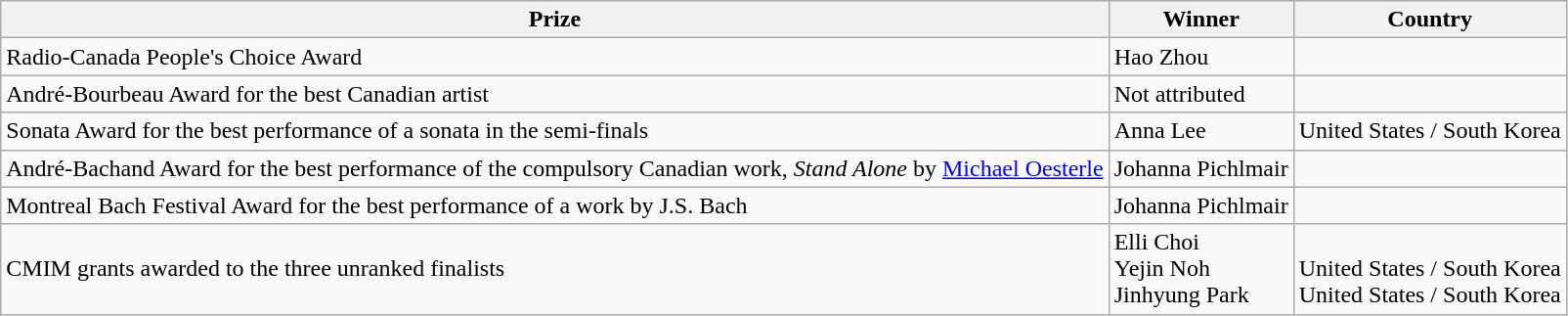<table class="wikitable">
<tr>
<th>Prize</th>
<th>Winner</th>
<th>Country</th>
</tr>
<tr>
<td>Radio-Canada People's Choice Award</td>
<td>Hao Zhou</td>
<td></td>
</tr>
<tr>
<td>André-Bourbeau Award for the best Canadian artist</td>
<td>Not attributed</td>
<td></td>
</tr>
<tr>
<td>Sonata Award for the best performance of a sonata in the semi-finals</td>
<td>Anna Lee</td>
<td> United States /  South Korea</td>
</tr>
<tr>
<td>André-Bachand Award for the best performance of the compulsory Canadian work, <em>Stand Alone</em> by <a href='#'>Michael Oesterle</a></td>
<td>Johanna Pichlmair</td>
<td></td>
</tr>
<tr>
<td>Montreal Bach Festival Award for the best performance of a work by J.S. Bach</td>
<td>Johanna Pichlmair</td>
<td></td>
</tr>
<tr>
<td>CMIM grants awarded to the three unranked finalists</td>
<td>Elli Choi<br>Yejin Noh<br>Jinhyung Park</td>
<td><br> United States /  South Korea<br> United States /  South Korea</td>
</tr>
</table>
